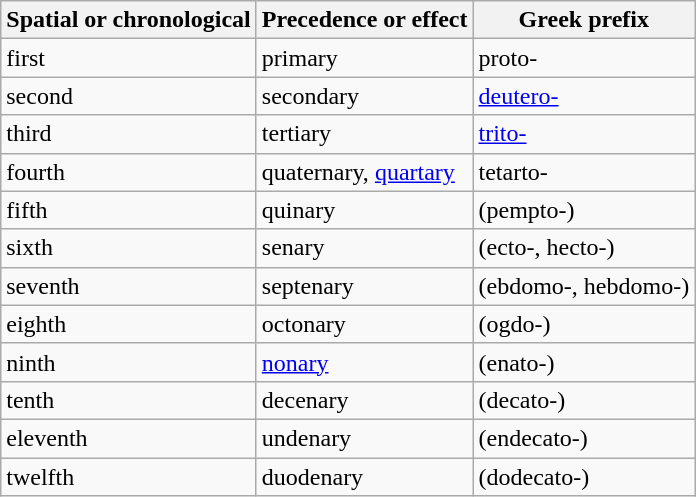<table class="wikitable">
<tr>
<th>Spatial or chronological</th>
<th>Precedence or effect</th>
<th>Greek prefix</th>
</tr>
<tr>
<td>first</td>
<td>primary</td>
<td>proto-</td>
</tr>
<tr>
<td>second</td>
<td>secondary</td>
<td><a href='#'>deutero-</a></td>
</tr>
<tr>
<td>third</td>
<td>tertiary</td>
<td><a href='#'>trito-</a></td>
</tr>
<tr>
<td>fourth</td>
<td>quaternary, <a href='#'>quartary</a></td>
<td>tetarto-</td>
</tr>
<tr>
<td>fifth</td>
<td>quinary</td>
<td>(pempto-)</td>
</tr>
<tr>
<td>sixth</td>
<td>senary</td>
<td>(ecto-, hecto-)</td>
</tr>
<tr>
<td>seventh</td>
<td>septenary</td>
<td>(ebdomo-, hebdomo-)</td>
</tr>
<tr>
<td>eighth</td>
<td>octonary</td>
<td>(ogdo-)</td>
</tr>
<tr>
<td>ninth</td>
<td><a href='#'>nonary</a></td>
<td>(enato-)</td>
</tr>
<tr>
<td>tenth</td>
<td>decenary</td>
<td>(decato-)</td>
</tr>
<tr>
<td>eleventh</td>
<td>undenary</td>
<td>(endecato-)</td>
</tr>
<tr>
<td>twelfth</td>
<td>duodenary</td>
<td>(dodecato-)</td>
</tr>
</table>
